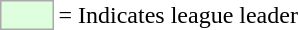<table>
<tr>
<td style="background:#DDFFDD; border:1px solid #aaa; width:2em;"></td>
<td>= Indicates league leader</td>
</tr>
</table>
